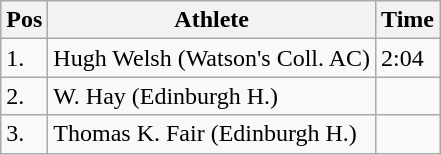<table class="wikitable">
<tr>
<th>Pos</th>
<th>Athlete</th>
<th>Time</th>
</tr>
<tr>
<td>1.</td>
<td>Hugh Welsh (Watson's Coll. AC)</td>
<td>2:04</td>
</tr>
<tr>
<td>2.</td>
<td>W. Hay (Edinburgh H.)</td>
<td></td>
</tr>
<tr>
<td>3.</td>
<td>Thomas K. Fair (Edinburgh H.)</td>
<td></td>
</tr>
</table>
